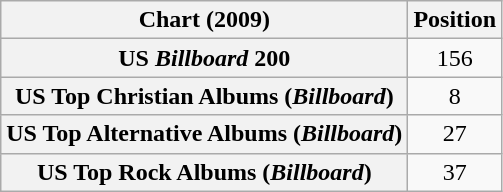<table class="wikitable sortable plainrowheaders" style="text-align:center">
<tr>
<th scope="col">Chart (2009)</th>
<th scope="col">Position</th>
</tr>
<tr>
<th scope="row">US <em>Billboard</em> 200</th>
<td>156</td>
</tr>
<tr>
<th scope="row">US Top Christian Albums (<em>Billboard</em>)</th>
<td>8</td>
</tr>
<tr>
<th scope="row">US Top Alternative Albums (<em>Billboard</em>)</th>
<td>27</td>
</tr>
<tr>
<th scope="row">US Top Rock Albums (<em>Billboard</em>)</th>
<td>37</td>
</tr>
</table>
